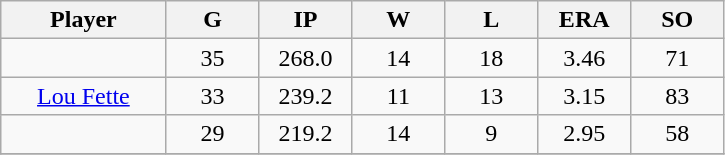<table class="wikitable sortable">
<tr>
<th bgcolor="#DDDDFF" width="16%">Player</th>
<th bgcolor="#DDDDFF" width="9%">G</th>
<th bgcolor="#DDDDFF" width="9%">IP</th>
<th bgcolor="#DDDDFF" width="9%">W</th>
<th bgcolor="#DDDDFF" width="9%">L</th>
<th bgcolor="#DDDDFF" width="9%">ERA</th>
<th bgcolor="#DDDDFF" width="9%">SO</th>
</tr>
<tr align="center">
<td></td>
<td>35</td>
<td>268.0</td>
<td>14</td>
<td>18</td>
<td>3.46</td>
<td>71</td>
</tr>
<tr align="center">
<td><a href='#'>Lou Fette</a></td>
<td>33</td>
<td>239.2</td>
<td>11</td>
<td>13</td>
<td>3.15</td>
<td>83</td>
</tr>
<tr align="center">
<td></td>
<td>29</td>
<td>219.2</td>
<td>14</td>
<td>9</td>
<td>2.95</td>
<td>58</td>
</tr>
<tr align="center">
</tr>
</table>
